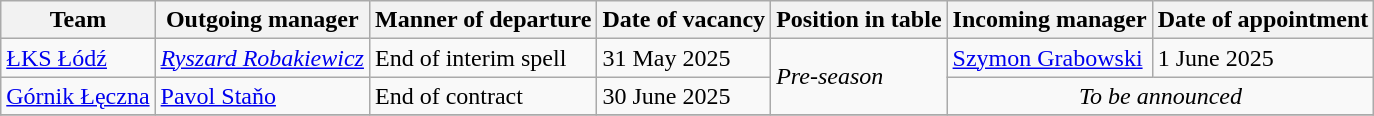<table class="wikitable sortable">
<tr>
<th>Team</th>
<th>Outgoing manager</th>
<th>Manner of departure</th>
<th>Date of vacancy</th>
<th>Position in table</th>
<th>Incoming manager</th>
<th>Date of appointment</th>
</tr>
<tr>
<td><a href='#'>ŁKS Łódź</a></td>
<td> <em><a href='#'>Ryszard Robakiewicz</a></em></td>
<td>End of interim spell</td>
<td>31 May 2025</td>
<td rowspan="2"><em>Pre-season</em></td>
<td> <a href='#'>Szymon Grabowski</a></td>
<td>1 June 2025</td>
</tr>
<tr>
<td><a href='#'>Górnik Łęczna</a></td>
<td> <a href='#'>Pavol Staňo</a></td>
<td>End of contract</td>
<td>30 June 2025</td>
<td align=center colspan="2"><em>To be announced</em></td>
</tr>
<tr>
</tr>
</table>
